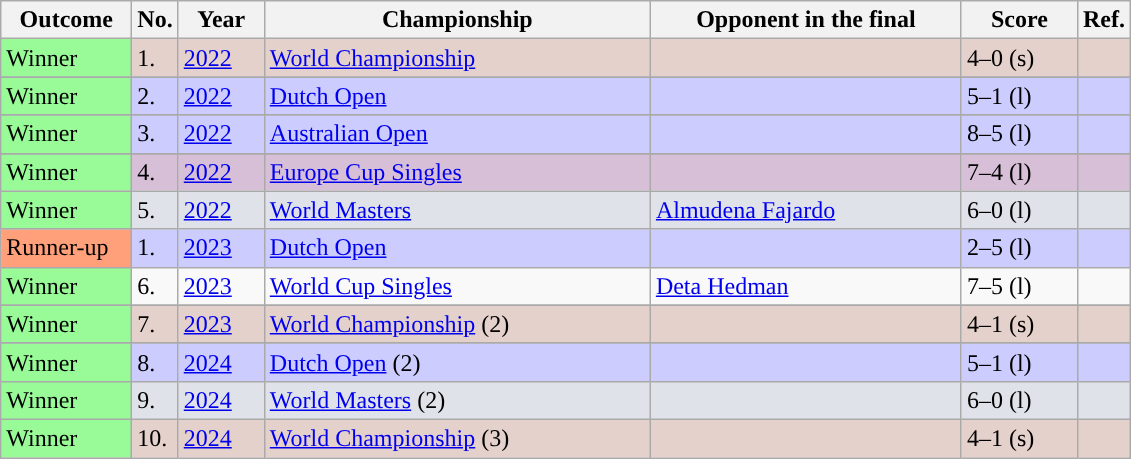<table class="sortable wikitable">
<tr>
<th width="80">Outcome</th>
<th width="20">No.</th>
<th width="50">Year</th>
<th style="width:250px;">Championship</th>
<th style="width:200px;">Opponent in the final</th>
<th width="70">Score </th>
<th width="25">Ref.</th>
</tr>
<tr style="background:#e5d1cb;">
<td style="background:#98FB98">Winner</td>
<td>1.</td>
<td><a href='#'>2022</a></td>
<td><a href='#'>World Championship</a></td>
<td></td>
<td style="background:#e5d1cb;">4–0 (s)</td>
<td style="text-align:center;"></td>
</tr>
<tr style="background:#d0f0c0;">
</tr>
<tr style="background:#ccf;">
<td style="background:#98FB98">Winner</td>
<td>2.</td>
<td><a href='#'>2022</a></td>
<td><a href='#'>Dutch Open</a></td>
<td></td>
<td style="background:#ccf;">5–1 (l)</td>
<td style="text-align:center;"></td>
</tr>
<tr style="background:#d0f0c0;">
</tr>
<tr style="background:#ccf;">
<td style="background:#98FB98">Winner</td>
<td>3.</td>
<td><a href='#'>2022</a></td>
<td><a href='#'>Australian Open</a></td>
<td></td>
<td style="background:#ccf;">8–5 (l)</td>
<td style="text-align:center;"></td>
</tr>
<tr style="background:#d0f0c0;">
</tr>
<tr style="background:thistle">
<td style="background:#98FB98">Winner</td>
<td>4.</td>
<td><a href='#'>2022</a></td>
<td><a href='#'>Europe Cup Singles</a></td>
<td></td>
<td>7–4 (l)</td>
<td style="text-align:center;"></td>
</tr>
<tr style="background:#dfe2e9;">
<td style="background:#98FB98">Winner</td>
<td>5.</td>
<td><a href='#'>2022</a></td>
<td><a href='#'>World Masters</a></td>
<td> <a href='#'>Almudena Fajardo</a></td>
<td style="background:#dfe2e9;">6–0 (l)</td>
<td style="text-align:center;"></td>
</tr>
<tr style="background:#ccf;">
<td style="background:#ffa07a;">Runner-up</td>
<td>1.</td>
<td><a href='#'>2023</a></td>
<td><a href='#'>Dutch Open</a></td>
<td></td>
<td style="background:#ccf;">2–5 (l)</td>
<td style="text-align:center;"></td>
</tr>
<tr>
<td style="background:#98FB98">Winner</td>
<td>6.</td>
<td><a href='#'>2023</a></td>
<td><a href='#'>World Cup Singles</a></td>
<td> <a href='#'>Deta Hedman</a></td>
<td>7–5 (l)</td>
<td></td>
</tr>
<tr>
</tr>
<tr style="background:#e5d1cb;">
<td style="background:#98FB98">Winner</td>
<td>7.</td>
<td><a href='#'>2023</a></td>
<td><a href='#'>World Championship</a> (2)</td>
<td></td>
<td style="background:#e5d1cb;">4–1 (s)</td>
<td style="text-align:center;"></td>
</tr>
<tr>
</tr>
<tr style="background:#ccf;">
<td style="background:#98FB98">Winner</td>
<td>8.</td>
<td><a href='#'>2024</a></td>
<td><a href='#'>Dutch Open</a> (2)</td>
<td></td>
<td>5–1 (l)</td>
<td></td>
</tr>
<tr style="background:#dfe2e9;">
<td style="background:#98FB98">Winner</td>
<td>9.</td>
<td><a href='#'>2024</a></td>
<td><a href='#'>World Masters</a> (2)</td>
<td></td>
<td>6–0 (l)</td>
<td></td>
</tr>
<tr style="background:#e5d1cb;">
<td style="background:#98FB98">Winner</td>
<td>10.</td>
<td><a href='#'>2024</a></td>
<td><a href='#'>World Championship</a> (3)</td>
<td></td>
<td style="background:#e5d1cb;">4–1 (s)</td>
<td style="text-align:center;"></td>
</tr>
</table>
